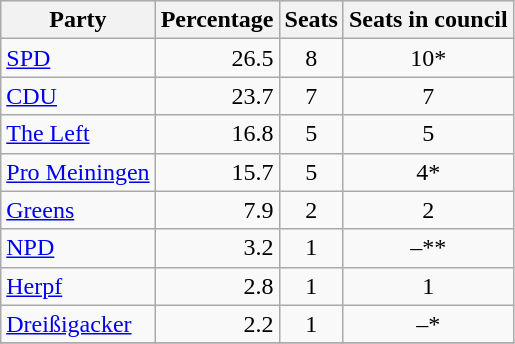<table class="wikitable" border=1>
<tr style="background-color: #FEDBCA">
<th>Party</th>
<th>Percentage</th>
<th>Seats</th>
<th>Seats in council</th>
</tr>
<tr>
<td><a href='#'>SPD</a></td>
<td align=right>26.5</td>
<td align=center>8</td>
<td align=center>10*</td>
</tr>
<tr>
<td><a href='#'>CDU</a></td>
<td align=right>23.7</td>
<td align=center>7</td>
<td align=center>7</td>
</tr>
<tr>
<td><a href='#'>The Left</a></td>
<td align=right>16.8</td>
<td align=center>5</td>
<td align=center>5</td>
</tr>
<tr>
<td><a href='#'>Pro Meiningen</a></td>
<td align=right>15.7</td>
<td align=center>5</td>
<td align=center>4*</td>
</tr>
<tr>
<td><a href='#'>Greens</a></td>
<td align=right>7.9</td>
<td align=center>2</td>
<td align=center>2</td>
</tr>
<tr>
<td><a href='#'>NPD</a></td>
<td align=right>3.2</td>
<td align=center>1</td>
<td align=center>–**</td>
</tr>
<tr>
<td><a href='#'>Herpf</a></td>
<td align=right>2.8</td>
<td align=center>1</td>
<td align=center>1</td>
</tr>
<tr>
<td><a href='#'>Dreißigacker</a></td>
<td align=right>2.2</td>
<td align=center>1</td>
<td align=center>–*</td>
</tr>
<tr>
</tr>
</table>
